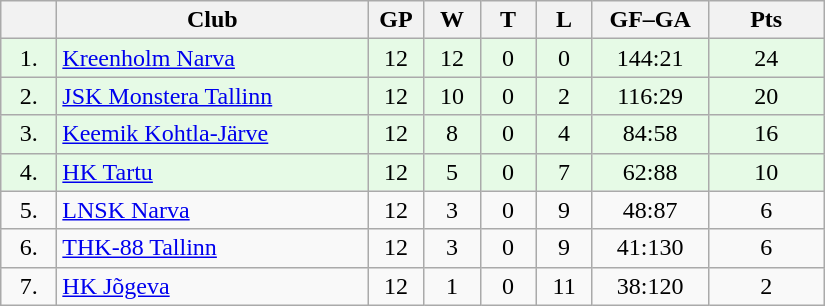<table class="wikitable">
<tr>
<th width="30"></th>
<th width="200">Club</th>
<th width="30">GP</th>
<th width="30">W</th>
<th width="30">T</th>
<th width="30">L</th>
<th width="70">GF–GA</th>
<th width="70">Pts</th>
</tr>
<tr bgcolor="#e6fae6" align="center">
<td>1.</td>
<td align="left"><a href='#'>Kreenholm Narva</a></td>
<td>12</td>
<td>12</td>
<td>0</td>
<td>0</td>
<td>144:21</td>
<td>24</td>
</tr>
<tr bgcolor="#e6fae6" align="center">
<td>2.</td>
<td align="left"><a href='#'>JSK Monstera Tallinn</a></td>
<td>12</td>
<td>10</td>
<td>0</td>
<td>2</td>
<td>116:29</td>
<td>20</td>
</tr>
<tr bgcolor="#e6fae6" align="center">
<td>3.</td>
<td align="left"><a href='#'>Keemik Kohtla-Järve</a></td>
<td>12</td>
<td>8</td>
<td>0</td>
<td>4</td>
<td>84:58</td>
<td>16</td>
</tr>
<tr bgcolor="#e6fae6" align="center">
<td>4.</td>
<td align="left"><a href='#'>HK Tartu</a></td>
<td>12</td>
<td>5</td>
<td>0</td>
<td>7</td>
<td>62:88</td>
<td>10</td>
</tr>
<tr align="center">
<td>5.</td>
<td align="left"><a href='#'>LNSK Narva</a></td>
<td>12</td>
<td>3</td>
<td>0</td>
<td>9</td>
<td>48:87</td>
<td>6</td>
</tr>
<tr align="center">
<td>6.</td>
<td align="left"><a href='#'>THK-88 Tallinn</a></td>
<td>12</td>
<td>3</td>
<td>0</td>
<td>9</td>
<td>41:130</td>
<td>6</td>
</tr>
<tr align="center">
<td>7.</td>
<td align="left"><a href='#'>HK Jõgeva</a></td>
<td>12</td>
<td>1</td>
<td>0</td>
<td>11</td>
<td>38:120</td>
<td>2</td>
</tr>
</table>
